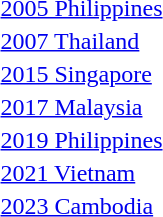<table>
<tr>
<td><a href='#'>2005 Philippines</a><br></td>
<td></td>
<td></td>
<td></td>
</tr>
<tr>
<td><a href='#'>2007 Thailand</a><br></td>
<td></td>
<td></td>
<td></td>
</tr>
<tr>
<td><a href='#'>2015 Singapore</a><br></td>
<td></td>
<td></td>
<td></td>
</tr>
<tr>
<td><a href='#'>2017 Malaysia</a><br></td>
<td></td>
<td></td>
<td></td>
</tr>
<tr>
<td><a href='#'>2019 Philippines</a><br></td>
<td></td>
<td></td>
<td></td>
</tr>
<tr>
<td><a href='#'>2021 Vietnam</a><br></td>
<td></td>
<td></td>
<td></td>
</tr>
<tr>
<td><a href='#'>2023 Cambodia</a><br></td>
<td></td>
<td></td>
<td></td>
</tr>
</table>
